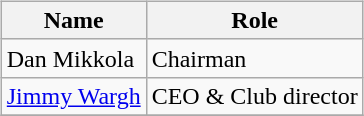<table>
<tr>
<td valign="top"><br><table class="wikitable">
<tr>
<th>Name</th>
<th>Role</th>
</tr>
<tr>
<td> Dan Mikkola</td>
<td>Chairman</td>
</tr>
<tr>
<td> <a href='#'>Jimmy Wargh</a></td>
<td>CEO & Club director</td>
</tr>
<tr>
</tr>
</table>
</td>
</tr>
</table>
